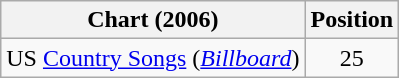<table class="wikitable sortable">
<tr>
<th scope="col">Chart (2006)</th>
<th scope="col">Position</th>
</tr>
<tr>
<td>US <a href='#'>Country Songs</a> (<em><a href='#'>Billboard</a></em>)</td>
<td align="center">25</td>
</tr>
</table>
